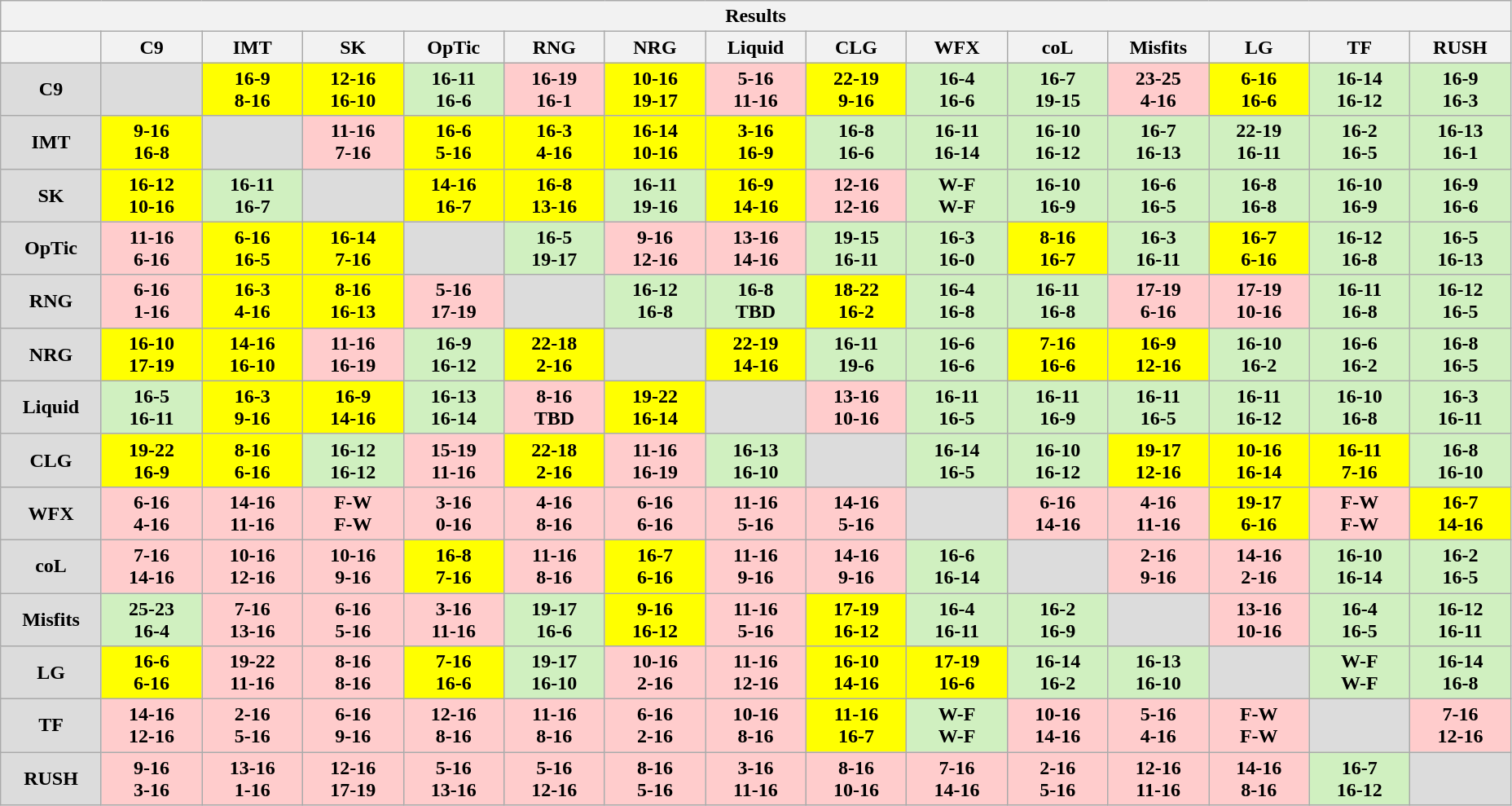<table class="wikitable" style="text-align: center;">
<tr>
<th colspan=15>Results</th>
</tr>
<tr>
<th width="75px"></th>
<th width="75px">C9</th>
<th width="75px">IMT</th>
<th width="75px">SK</th>
<th width="75px">OpTic</th>
<th width="75px">RNG</th>
<th width="75px">NRG</th>
<th width="75px">Liquid</th>
<th width="75px">CLG</th>
<th width="75px">WFX</th>
<th width="75px">coL</th>
<th width="75px">Misfits</th>
<th width="75px">LG</th>
<th width="75px">TF</th>
<th width="75px">RUSH</th>
</tr>
<tr>
<td style="background: #DCDCDC;"><strong>C9</strong></td>
<td style="background: #DCDCDC;"></td>
<td style="background: #FFFF00;"><strong>16-9<br>8-16</strong></td>
<td style="background: #FFFF00;"><strong>12-16<br>16-10</strong></td>
<td style="background: #D0F0C0;"><strong>16-11<br>16-6</strong></td>
<td style="background: #FFCCCC;"><strong>16-19<br>16-1</strong></td>
<td style="background: #FFFF00;"><strong>10-16<br>19-17</strong></td>
<td style="background: #FFCCCC;"><strong>5-16<br>11-16</strong></td>
<td style="background: #FFFF00;"><strong>22-19<br>9-16</strong></td>
<td style="background: #D0F0C0;"><strong>16-4<br>16-6</strong></td>
<td style="background: #D0F0C0;"><strong>16-7<br>19-15</strong></td>
<td style="background: #FFCCCC;"><strong>23-25<br>4-16</strong></td>
<td style="background: #FFFF00;"><strong>6-16<br>16-6</strong></td>
<td style="background: #D0F0C0;"><strong>16-14<br>16-12</strong></td>
<td style="background: #D0F0C0;"><strong>16-9<br>16-3</strong></td>
</tr>
<tr>
<td style="background: #DCDCDC;"><strong>IMT</strong></td>
<td style="background: #FFFF00;"><strong>9-16<br>16-8</strong></td>
<td style="background: #DCDCDC;"></td>
<td style="background: #FFCCCC;"><strong>11-16<br>7-16</strong></td>
<td style="background: #FFFF00;"><strong>16-6<br>5-16</strong></td>
<td style="background: #FFFF00;"><strong>16-3<br>4-16</strong></td>
<td style="background: #FFFF00;"><strong>16-14<br>10-16</strong></td>
<td style="background: #FFFF00;"><strong>3-16<br>16-9</strong></td>
<td style="background: #D0F0C0;"><strong>16-8<br>16-6</strong></td>
<td style="background: #D0F0C0;"><strong>16-11<br>16-14</strong></td>
<td style="background: #D0F0C0;"><strong>16-10<br>16-12</strong></td>
<td style="background: #D0F0C0;"><strong>16-7<br>16-13</strong></td>
<td style="background: #D0F0C0;"><strong>22-19<br>16-11</strong></td>
<td style="background: #D0F0C0;"><strong>16-2<br>16-5</strong></td>
<td style="background: #D0F0C0;"><strong>16-13<br>16-1</strong></td>
</tr>
<tr>
<td style="background: #DCDCDC;"><strong>SK</strong></td>
<td style="background: #FFFF00;"><strong>16-12<br>10-16</strong></td>
<td style="background: #D0F0C0;"><strong>16-11<br>16-7</strong></td>
<td style="background: #DCDCDC;"></td>
<td style="background: #FFFF00;"><strong>14-16<br>16-7</strong></td>
<td style="background: #FFFF00;"><strong>16-8<br>13-16</strong></td>
<td style="background: #D0F0C0;"><strong>16-11<br>19-16</strong></td>
<td style="background: #FFFF00;"><strong>16-9<br>14-16</strong></td>
<td style="background: #FFCCCC;"><strong>12-16<br>12-16</strong></td>
<td style="background: #D0F0C0;"><strong>W-F<br>W-F</strong></td>
<td style="background: #D0F0C0;"><strong>16-10<br>16-9</strong></td>
<td style="background: #D0F0C0;"><strong>16-6<br>16-5</strong></td>
<td style="background: #D0F0C0;"><strong>16-8<br>16-8</strong></td>
<td style="background: #D0F0C0;"><strong>16-10<br>16-9</strong></td>
<td style="background: #D0F0C0;"><strong>16-9<br>16-6</strong></td>
</tr>
<tr>
<td style="background: #DCDCDC;"><strong>OpTic</strong></td>
<td style="background: #FFCCCC;"><strong>11-16<br>6-16</strong></td>
<td style="background: #FFFF00;"><strong>6-16<br>16-5</strong></td>
<td style="background: #FFFF00;"><strong>16-14<br>7-16</strong></td>
<td style="background: #DCDCDC;"></td>
<td style="background: #D0F0C0;"><strong>16-5<br>19-17</strong></td>
<td style="background: #FFCCCC;"><strong>9-16<br>12-16</strong></td>
<td style="background: #FFCCCC;"><strong>13-16<br>14-16</strong></td>
<td style="background: #D0F0C0;"><strong>19-15<br>16-11</strong></td>
<td style="background: #D0F0C0;"><strong>16-3<br>16-0</strong></td>
<td style="background: #FFFF00;"><strong>8-16<br>16-7</strong></td>
<td style="background: #D0F0C0;"><strong>16-3<br>16-11</strong></td>
<td style="background: #FFFF00;"><strong>16-7<br>6-16</strong></td>
<td style="background: #D0F0C0;"><strong>16-12<br>16-8</strong></td>
<td style="background: #D0F0C0;"><strong>16-5<br>16-13</strong></td>
</tr>
<tr>
<td style="background: #DCDCDC;"><strong>RNG</strong></td>
<td style="background: #FFCCCC;"><strong>6-16<br>1-16</strong></td>
<td style="background: #FFFF00;"><strong>16-3<br>4-16</strong></td>
<td style="background: #FFFF00;"><strong>8-16<br>16-13</strong></td>
<td style="background: #FFCCCC;"><strong>5-16<br>17-19</strong></td>
<td style="background: #DCDCDC;"></td>
<td style="background: #D0F0C0;"><strong>16-12<br>16-8</strong></td>
<td style="background: #D0F0C0;"><strong>16-8<br>TBD</strong></td>
<td style="background: #FFFF00;"><strong>18-22<br>16-2</strong></td>
<td style="background: #D0F0C0;"><strong>16-4<br>16-8</strong></td>
<td style="background: #D0F0C0;"><strong>16-11<br>16-8</strong></td>
<td style="background: #FFCCCC;"><strong>17-19<br>6-16</strong></td>
<td style="background: #FFCCCC;"><strong>17-19<br>10-16</strong></td>
<td style="background: #D0F0C0;"><strong>16-11<br>16-8</strong></td>
<td style="background: #D0F0C0;"><strong>16-12<br>16-5</strong></td>
</tr>
<tr>
<td style="background: #DCDCDC;"><strong>NRG</strong></td>
<td style="background: #FFFF00;"><strong>16-10<br>17-19</strong></td>
<td style="background: #FFFF00;"><strong>14-16<br>16-10</strong></td>
<td style="background: #FFCCCC;"><strong>11-16<br>16-19</strong></td>
<td style="background: #D0F0C0;"><strong>16-9<br>16-12</strong></td>
<td style="background: #FFFF00;"><strong>22-18<br>2-16</strong></td>
<td style="background: #DCDCDC;"></td>
<td style="background: #FFFF00;"><strong>22-19<br>14-16</strong></td>
<td style="background: #D0F0C0;"><strong>16-11<br>19-6</strong></td>
<td style="background: #D0F0C0;"><strong>16-6<br>16-6</strong></td>
<td style="background: #FFFF00;"><strong>7-16<br>16-6</strong></td>
<td style="background: #FFFF00;"><strong>16-9<br>12-16</strong></td>
<td style="background: #D0F0C0;"><strong>16-10<br>16-2</strong></td>
<td style="background: #D0F0C0;"><strong>16-6<br>16-2</strong></td>
<td style="background: #D0F0C0;"><strong>16-8<br>16-5</strong></td>
</tr>
<tr>
<td style="background: #DCDCDC;"><strong>Liquid</strong></td>
<td style="background: #D0F0C0;"><strong>16-5<br>16-11</strong></td>
<td style="background: #FFFF00;"><strong>16-3<br>9-16</strong></td>
<td style="background: #FFFF00;"><strong>16-9<br>14-16</strong></td>
<td style="background: #D0F0C0;"><strong>16-13<br>16-14</strong></td>
<td style="background: #FFCCCC;"><strong>8-16<br>TBD</strong></td>
<td style="background: #FFFF00;"><strong>19-22<br>16-14</strong></td>
<td style="background: #DCDCDC;"></td>
<td style="background: #FFCCCC;"><strong>13-16<br>10-16</strong></td>
<td style="background: #D0F0C0;"><strong>16-11<br>16-5</strong></td>
<td style="background: #D0F0C0;"><strong>16-11<br>16-9</strong></td>
<td style="background: #D0F0C0;"><strong>16-11<br>16-5</strong></td>
<td style="background: #D0F0C0;"><strong>16-11<br>16-12</strong></td>
<td style="background: #D0F0C0;"><strong>16-10<br>16-8</strong></td>
<td style="background: #D0F0C0;"><strong>16-3<br>16-11</strong></td>
</tr>
<tr>
<td style="background: #DCDCDC;"><strong>CLG</strong></td>
<td style="background: #FFFF00;"><strong>19-22<br>16-9</strong></td>
<td style="background: #FFFF00;"><strong>8-16<br>6-16</strong></td>
<td style="background: #D0F0C0;"><strong>16-12<br>16-12</strong></td>
<td style="background: #FFCCCC;"><strong>15-19<br>11-16</strong></td>
<td style="background: #FFFF00;"><strong>22-18<br>2-16</strong></td>
<td style="background: #FFCCCC;"><strong>11-16<br>16-19</strong></td>
<td style="background: #D0F0C0;"><strong>16-13<br>16-10</strong></td>
<td style="background: #DCDCDC;"></td>
<td style="background: #D0F0C0;"><strong>16-14<br>16-5</strong></td>
<td style="background: #D0F0C0;"><strong>16-10<br>16-12</strong></td>
<td style="background: #FFFF00;"><strong>19-17<br>12-16</strong></td>
<td style="background: #FFFF00;"><strong>10-16<br>16-14</strong></td>
<td style="background: #FFFF00;"><strong>16-11<br>7-16</strong></td>
<td style="background: #D0F0C0;"><strong>16-8<br>16-10</strong></td>
</tr>
<tr>
<td style="background: #DCDCDC;"><strong>WFX</strong></td>
<td style="background: #FFCCCC;"><strong>6-16<br>4-16</strong></td>
<td style="background: #FFCCCC;"><strong>14-16<br>11-16</strong></td>
<td style="background: #FFCCCC;"><strong>F-W<br>F-W</strong></td>
<td style="background: #FFCCCC;"><strong>3-16<br>0-16</strong></td>
<td style="background: #FFCCCC;"><strong>4-16<br>8-16</strong></td>
<td style="background: #FFCCCC;"><strong>6-16<br>6-16</strong></td>
<td style="background: #FFCCCC;"><strong>11-16<br>5-16</strong></td>
<td style="background: #FFCCCC;"><strong>14-16<br>5-16</strong></td>
<td style="background: #DCDCDC;"></td>
<td style="background: #FFCCCC;"><strong>6-16<br>14-16</strong></td>
<td style="background: #FFCCCC;"><strong>4-16<br>11-16</strong></td>
<td style="background: #FFFF00;"><strong>19-17<br>6-16</strong></td>
<td style="background: #FFCCCC;"><strong>F-W<br>F-W</strong></td>
<td style="background: #FFFF00;"><strong>16-7<br>14-16</strong></td>
</tr>
<tr>
<td style="background: #DCDCDC;"><strong>coL</strong></td>
<td style="background: #FFCCCC;"><strong>7-16<br>14-16</strong></td>
<td style="background: #FFCCCC;"><strong>10-16<br>12-16</strong></td>
<td style="background: #FFCCCC;"><strong>10-16<br>9-16</strong></td>
<td style="background: #FFFF00;"><strong>16-8<br>7-16</strong></td>
<td style="background: #FFCCCC;"><strong>11-16<br>8-16</strong></td>
<td style="background: #FFFF00;"><strong>16-7<br>6-16</strong></td>
<td style="background: #FFCCCC;"><strong>11-16<br>9-16</strong></td>
<td style="background: #FFCCCC;"><strong>14-16<br>9-16</strong></td>
<td style="background: #D0F0C0;"><strong>16-6<br>16-14</strong></td>
<td style="background: #DCDCDC;"></td>
<td style="background: #FFCCCC;"><strong>2-16<br>9-16</strong></td>
<td style="background: #FFCCCC;"><strong>14-16<br>2-16</strong></td>
<td style="background: #D0F0C0;"><strong>16-10<br>16-14</strong></td>
<td style="background: #D0F0C0;"><strong>16-2<br>16-5</strong></td>
</tr>
<tr>
<td style="background: #DCDCDC;"><strong>Misfits</strong></td>
<td style="background: #D0F0C0;"><strong>25-23<br>16-4</strong></td>
<td style="background: #FFCCCC;"><strong>7-16<br>13-16</strong></td>
<td style="background: #FFCCCC;"><strong>6-16<br>5-16</strong></td>
<td style="background: #FFCCCC;"><strong>3-16<br>11-16</strong></td>
<td style="background: #D0F0C0;"><strong>19-17<br>16-6</strong></td>
<td style="background: #FFFF00;"><strong>9-16<br>16-12</strong></td>
<td style="background: #FFCCCC;"><strong>11-16<br>5-16</strong></td>
<td style="background: #FFFF00;"><strong>17-19<br>16-12</strong></td>
<td style="background: #D0F0C0;"><strong>16-4<br>16-11</strong></td>
<td style="background: #D0F0C0;"><strong>16-2<br>16-9</strong></td>
<td style="background: #DCDCDC;"></td>
<td style="background: #FFCCCC;"><strong>13-16<br>10-16</strong></td>
<td style="background: #D0F0C0;"><strong>16-4<br>16-5</strong></td>
<td style="background: #D0F0C0;"><strong>16-12<br>16-11</strong></td>
</tr>
<tr>
<td style="background: #DCDCDC;"><strong>LG</strong></td>
<td style="background: #FFFF00;"><strong>16-6<br>6-16</strong></td>
<td style="background: #FFCCCC;"><strong>19-22<br>11-16</strong></td>
<td style="background: #FFCCCC;"><strong>8-16<br>8-16</strong></td>
<td style="background: #FFFF00;"><strong>7-16<br>16-6</strong></td>
<td style="background: #D0F0C0;"><strong>19-17<br>16-10</strong></td>
<td style="background: #FFCCCC;"><strong>10-16<br>2-16</strong></td>
<td style="background: #FFCCCC;"><strong>11-16<br>12-16</strong></td>
<td style="background: #FFFF00;"><strong>16-10<br>14-16</strong></td>
<td style="background: #FFFF00;"><strong>17-19<br>16-6</strong></td>
<td style="background: #D0F0C0;"><strong>16-14<br>16-2</strong></td>
<td style="background: #D0F0C0;"><strong>16-13<br>16-10</strong></td>
<td style="background: #DCDCDC;"></td>
<td style="background: #D0F0C0;"><strong>W-F<br>W-F</strong></td>
<td style="background: #D0F0C0;"><strong>16-14<br>16-8</strong></td>
</tr>
<tr>
<td style="background: #DCDCDC;"><strong>TF</strong></td>
<td style="background: #FFCCCC;"><strong>14-16<br>12-16</strong></td>
<td style="background: #FFCCCC;"><strong>2-16<br>5-16</strong></td>
<td style="background: #FFCCCC;"><strong>6-16<br>9-16</strong></td>
<td style="background: #FFCCCC;"><strong>12-16<br>8-16</strong></td>
<td style="background: #FFCCCC;"><strong>11-16<br>8-16</strong></td>
<td style="background: #FFCCCC;"><strong>6-16<br>2-16</strong></td>
<td style="background: #FFCCCC;"><strong>10-16<br>8-16</strong></td>
<td style="background: #FFFF00;"><strong>11-16<br>16-7</strong></td>
<td style="background: #D0F0C0;"><strong>W-F<br>W-F</strong></td>
<td style="background: #FFCCCC;"><strong>10-16<br>14-16</strong></td>
<td style="background: #FFCCCC;"><strong>5-16<br>4-16</strong></td>
<td style="background: #FFCCCC;"><strong>F-W<br>F-W</strong></td>
<td style="background: #DCDCDC;"></td>
<td style="background: #FFCCCC;"><strong>7-16<br>12-16</strong></td>
</tr>
<tr>
<td style="background: #DCDCDC;"><strong>RUSH</strong></td>
<td style="background: #FFCCCC;"><strong>9-16<br>3-16</strong></td>
<td style="background: #FFCCCC;"><strong>13-16<br>1-16</strong></td>
<td style="background: #FFCCCC;"><strong>12-16<br>17-19</strong></td>
<td style="background: #FFCCCC;"><strong>5-16<br>13-16</strong></td>
<td style="background: #FFCCCC;"><strong>5-16<br>12-16</strong></td>
<td style="background: #FFCCCC;"><strong>8-16<br>5-16</strong></td>
<td style="background: #FFCCCC;"><strong>3-16<br>11-16</strong></td>
<td style="background: #FFCCCC;"><strong>8-16<br>10-16</strong></td>
<td style="background: #FFCCCC;"><strong>7-16<br>14-16</strong></td>
<td style="background: #FFCCCC;"><strong>2-16<br>5-16</strong></td>
<td style="background: #FFCCCC;"><strong>12-16<br>11-16</strong></td>
<td style="background: #FFCCCC;"><strong>14-16<br>8-16</strong></td>
<td style="background: #D0F0C0;"><strong>16-7<br>16-12</strong></td>
<td style="background: #DCDCDC;"></td>
</tr>
</table>
